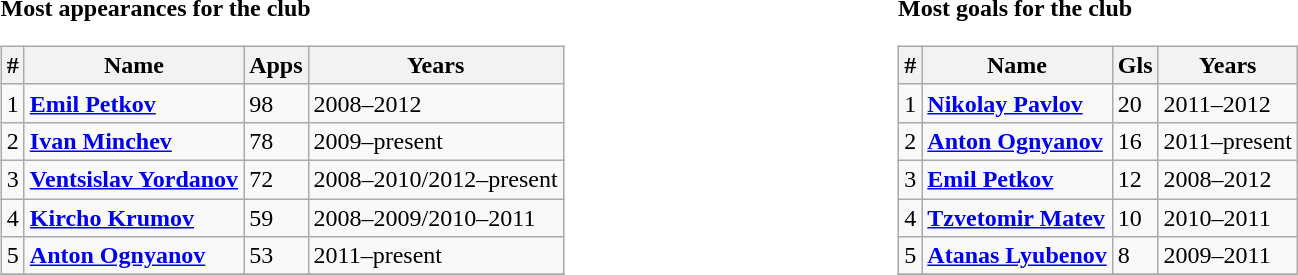<table>
<tr>
<td valign="top" width=33%><br><strong>Most appearances for the club</strong><table class="wikitable" style="text-align: left;">
<tr>
<th>#</th>
<th>Name</th>
<th>Apps</th>
<th>Years</th>
</tr>
<tr>
<td>1</td>
<td> <strong><a href='#'>Emil Petkov</a></strong></td>
<td>98</td>
<td>2008–2012</td>
</tr>
<tr>
<td>2</td>
<td> <strong><a href='#'>Ivan Minchev</a></strong></td>
<td>78</td>
<td>2009–present</td>
</tr>
<tr>
<td>3</td>
<td> <strong><a href='#'>Ventsislav Yordanov</a></strong></td>
<td>72</td>
<td>2008–2010/2012–present</td>
</tr>
<tr>
<td>4</td>
<td> <strong><a href='#'>Kircho Krumov</a></strong></td>
<td>59</td>
<td>2008–2009/2010–2011</td>
</tr>
<tr>
<td>5</td>
<td> <strong><a href='#'>Anton Ognyanov</a></strong></td>
<td>53</td>
<td>2011–present</td>
</tr>
<tr>
</tr>
</table>
</td>
<td valign="top" width=33%><br><strong>Most goals for the club</strong><table class="wikitable" style="text-align: left;">
<tr>
<th>#</th>
<th>Name</th>
<th>Gls</th>
<th>Years</th>
</tr>
<tr>
<td>1</td>
<td> <strong><a href='#'>Nikolay Pavlov</a></strong></td>
<td>20</td>
<td>2011–2012</td>
</tr>
<tr>
<td>2</td>
<td> <strong><a href='#'>Anton Ognyanov</a></strong></td>
<td>16</td>
<td>2011–present</td>
</tr>
<tr>
<td>3</td>
<td> <strong><a href='#'>Emil Petkov</a></strong></td>
<td>12</td>
<td>2008–2012</td>
</tr>
<tr>
<td>4</td>
<td> <strong><a href='#'>Tzvetomir Matev</a></strong></td>
<td>10</td>
<td>2010–2011</td>
</tr>
<tr>
<td>5</td>
<td> <strong><a href='#'>Atanas Lyubenov</a></strong></td>
<td>8</td>
<td>2009–2011</td>
</tr>
<tr>
</tr>
</table>
</td>
</tr>
</table>
